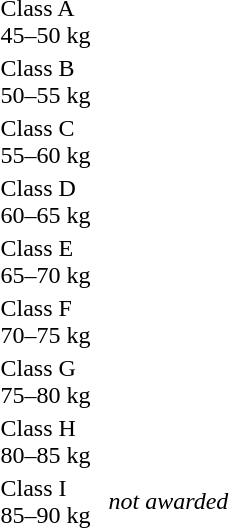<table>
<tr>
<td rowspan=2>Class A<br>45–50 kg</td>
<td rowspan=2></td>
<td rowspan=2></td>
<td></td>
</tr>
<tr>
<td></td>
</tr>
<tr>
<td rowspan=2>Class B<br>50–55 kg</td>
<td rowspan=2></td>
<td rowspan=2></td>
<td></td>
</tr>
<tr>
<td></td>
</tr>
<tr>
<td rowspan=2>Class C<br>55–60 kg</td>
<td rowspan=2></td>
<td rowspan=2></td>
<td></td>
</tr>
<tr>
<td></td>
</tr>
<tr>
<td rowspan=2>Class D<br>60–65 kg</td>
<td rowspan=2></td>
<td rowspan=2></td>
<td></td>
</tr>
<tr>
<td></td>
</tr>
<tr>
<td rowspan=2>Class E<br>65–70 kg</td>
<td rowspan=2></td>
<td rowspan=2></td>
<td></td>
</tr>
<tr>
<td></td>
</tr>
<tr>
<td rowspan=2>Class F<br>70–75 kg</td>
<td rowspan=2></td>
<td rowspan=2></td>
<td></td>
</tr>
<tr>
<td></td>
</tr>
<tr>
<td>Class G<br>75–80 kg</td>
<td></td>
<td></td>
<td></td>
</tr>
<tr>
<td rowspan=2>Class H<br>80–85 kg</td>
<td rowspan=2></td>
<td rowspan=2></td>
<td></td>
</tr>
<tr>
<td></td>
</tr>
<tr>
<td>Class I<br>85–90 kg</td>
<td></td>
<td></td>
<td><em>not awarded</em></td>
</tr>
</table>
